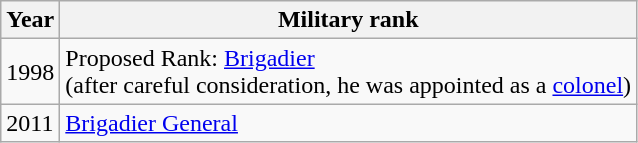<table class="wikitable">
<tr>
<th>Year</th>
<th>Military rank</th>
</tr>
<tr>
<td>1998</td>
<td>Proposed Rank: <a href='#'>Brigadier</a> <br>(after careful consideration, he was appointed as a <a href='#'>colonel</a>)</td>
</tr>
<tr>
<td>2011</td>
<td><a href='#'>Brigadier General</a></td>
</tr>
</table>
